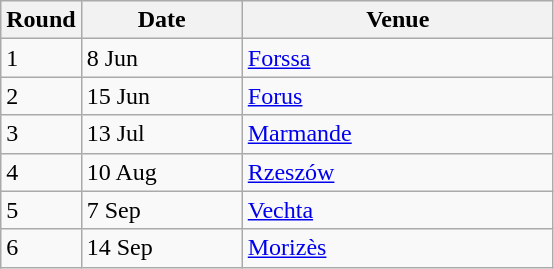<table class="wikitable" style="font-size: 100%">
<tr>
<th width=30>Round</th>
<th width=100>Date</th>
<th width=200>Venue</th>
</tr>
<tr>
<td>1</td>
<td>8 Jun</td>
<td> <a href='#'>Forssa</a></td>
</tr>
<tr>
<td>2</td>
<td>15 Jun</td>
<td> <a href='#'>Forus</a></td>
</tr>
<tr>
<td>3</td>
<td>13 Jul</td>
<td> <a href='#'>Marmande</a></td>
</tr>
<tr>
<td>4</td>
<td>10 Aug</td>
<td> <a href='#'>Rzeszów</a></td>
</tr>
<tr>
<td>5</td>
<td>7 Sep</td>
<td> <a href='#'>Vechta</a></td>
</tr>
<tr>
<td>6</td>
<td>14 Sep</td>
<td> <a href='#'>Morizès</a></td>
</tr>
</table>
